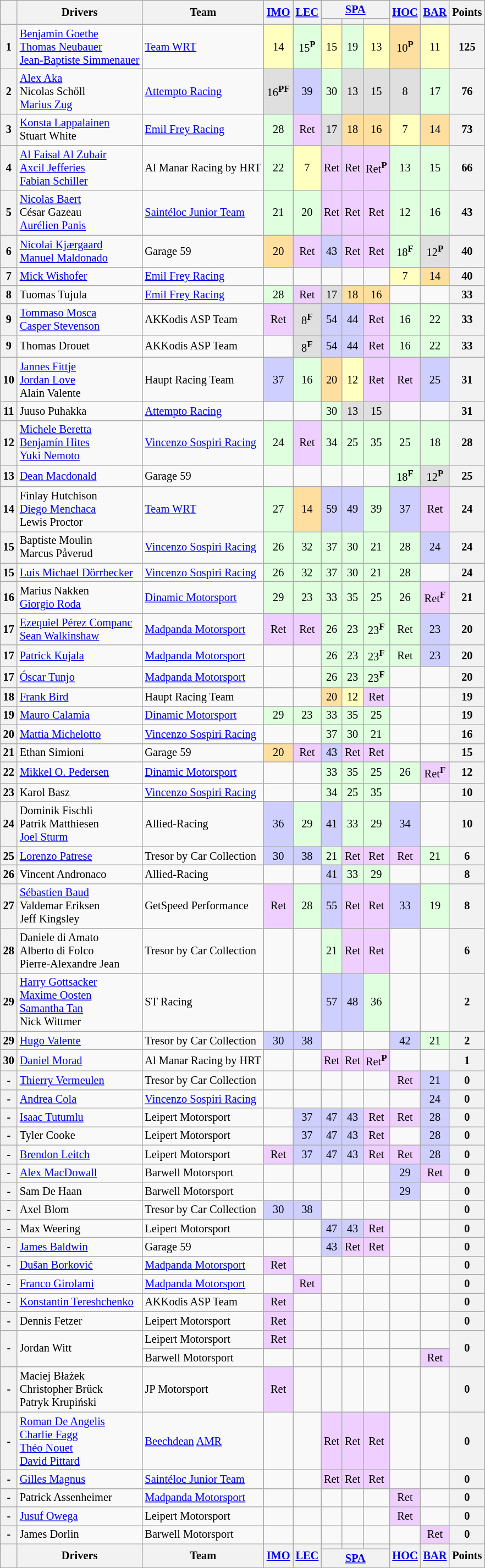<table class="wikitable" style="font-size:85%; text-align:center;">
<tr>
<th rowspan="2"></th>
<th rowspan="2">Drivers</th>
<th rowspan="2">Team</th>
<th rowspan="2"><a href='#'>IMO</a><br></th>
<th rowspan="2"><a href='#'>LEC</a><br></th>
<th colspan="3"><a href='#'>SPA</a><br></th>
<th rowspan="2"><a href='#'>HOC</a><br></th>
<th rowspan="2"><a href='#'>BAR</a><br></th>
<th rowspan="2">Points</th>
</tr>
<tr>
<th></th>
<th></th>
<th></th>
</tr>
<tr>
<th>1</th>
<td align="left"> <a href='#'>Benjamin Goethe</a><br> <a href='#'>Thomas Neubauer</a><br> <a href='#'>Jean-Baptiste Simmenauer</a></td>
<td align="left"> <a href='#'>Team WRT</a></td>
<td style="background:#ffffbf;">14</td>
<td style="background:#dfffdf;">15<sup><strong>P</strong></sup></td>
<td style="background:#ffffbf;">15</td>
<td style="background:#dfffdf;">19</td>
<td style="background:#ffffbf;">13</td>
<td style="background:#ffdf9f;">10<sup><strong>P</strong></sup></td>
<td style="background:#ffffbf;">11</td>
<th>125</th>
</tr>
<tr>
<th>2</th>
<td align="left"> <a href='#'>Alex Aka</a><br> Nicolas Schöll<br> <a href='#'>Marius Zug</a></td>
<td align="left"> <a href='#'>Attempto Racing</a></td>
<td style="background:#dfdfdf;">16<sup><strong>PF</strong></sup></td>
<td style="background:#cfcfff;">39</td>
<td style="background:#dfffdf;">30</td>
<td style="background:#dfdfdf;">13</td>
<td style="background:#dfdfdf;">15</td>
<td style="background:#dfdfdf;">8</td>
<td style="background:#dfffdf;">17</td>
<th>76</th>
</tr>
<tr>
<th>3</th>
<td align="left"> <a href='#'>Konsta Lappalainen</a><br> Stuart White</td>
<td align="left"> <a href='#'>Emil Frey Racing</a></td>
<td style="background:#dfffdf;">28</td>
<td style="background:#efcfff;">Ret</td>
<td style="background:#dfdfdf;">17</td>
<td style="background:#ffdf9f;">18</td>
<td style="background:#ffdf9f;">16</td>
<td style="background:#ffffbf;">7</td>
<td style="background:#ffdf9f;">14</td>
<th>73</th>
</tr>
<tr>
<th>4</th>
<td align="left"> <a href='#'>Al Faisal Al Zubair</a><br> <a href='#'>Axcil Jefferies</a><br> <a href='#'>Fabian Schiller</a></td>
<td align="left"> Al Manar Racing by HRT</td>
<td style="background:#dfffdf;">22</td>
<td style="background:#ffffbf;">7</td>
<td style="background:#efcfff;">Ret</td>
<td style="background:#efcfff;">Ret</td>
<td style="background:#efcfff;">Ret<sup><strong>P</strong></sup></td>
<td style="background:#dfffdf;">13</td>
<td style="background:#dfffdf;">15</td>
<th>66</th>
</tr>
<tr>
<th>5</th>
<td align="left"> <a href='#'>Nicolas Baert</a><br> César Gazeau<br> <a href='#'>Aurélien Panis</a></td>
<td align="left"> <a href='#'>Saintéloc Junior Team</a></td>
<td style="background:#dfffdf;">21</td>
<td style="background:#dfffdf;">20</td>
<td style="background:#efcfff;">Ret</td>
<td style="background:#efcfff;">Ret</td>
<td style="background:#efcfff;">Ret</td>
<td style="background:#dfffdf;">12</td>
<td style="background:#dfffdf;">16</td>
<th>43</th>
</tr>
<tr>
<th>6</th>
<td align="left"> <a href='#'>Nicolai Kjærgaard</a><br> <a href='#'>Manuel Maldonado</a></td>
<td align="left"> Garage 59</td>
<td style="background:#ffdf9f;">20</td>
<td style="background:#efcfff;">Ret</td>
<td style="background:#cfcfff;">43</td>
<td style="background:#efcfff;">Ret</td>
<td style="background:#efcfff;">Ret</td>
<td style="background:#dfffdf;">18<sup><strong>F</strong></sup></td>
<td style="background:#dfdfdf;">12<sup><strong>P</strong></sup></td>
<th>40</th>
</tr>
<tr>
<th>7</th>
<td align="left"> <a href='#'>Mick Wishofer</a></td>
<td align="left"> <a href='#'>Emil Frey Racing</a></td>
<td></td>
<td></td>
<td></td>
<td></td>
<td></td>
<td style="background:#ffffbf;">7</td>
<td style="background:#ffdf9f;">14</td>
<th>40</th>
</tr>
<tr>
<th>8</th>
<td align="left"> Tuomas Tujula</td>
<td align="left"> <a href='#'>Emil Frey Racing</a></td>
<td style="background:#dfffdf;">28</td>
<td style="background:#efcfff;">Ret</td>
<td style="background:#dfdfdf;">17</td>
<td style="background:#ffdf9f;">18</td>
<td style="background:#ffdf9f;">16</td>
<td></td>
<td></td>
<th>33</th>
</tr>
<tr>
<th>9</th>
<td align="left"> <a href='#'>Tommaso Mosca</a><br> <a href='#'>Casper Stevenson</a></td>
<td align="left"> AKKodis ASP Team</td>
<td style="background:#efcfff;">Ret</td>
<td style="background:#dfdfdf;">8<sup><strong>F</strong></sup></td>
<td style="background:#cfcfff;">54</td>
<td style="background:#cfcfff;">44</td>
<td style="background:#efcfff;">Ret</td>
<td style="background:#dfffdf;">16</td>
<td style="background:#dfffdf;">22</td>
<th>33</th>
</tr>
<tr>
<th>9</th>
<td align="left"> Thomas Drouet</td>
<td align="left"> AKKodis ASP Team</td>
<td></td>
<td style="background:#dfdfdf;">8<sup><strong>F</strong></sup></td>
<td style="background:#cfcfff;">54</td>
<td style="background:#cfcfff;">44</td>
<td style="background:#efcfff;">Ret</td>
<td style="background:#dfffdf;">16</td>
<td style="background:#dfffdf;">22</td>
<th>33</th>
</tr>
<tr>
<th>10</th>
<td align="left"> <a href='#'>Jannes Fittje</a><br> <a href='#'>Jordan Love</a><br> Alain Valente</td>
<td align="left"> Haupt Racing Team</td>
<td style="background:#cfcfff;">37</td>
<td style="background:#dfffdf;">16</td>
<td style="background:#ffdf9f;">20</td>
<td style="background:#ffffbf;">12</td>
<td style="background:#efcfff;">Ret</td>
<td style="background:#efcfff;">Ret</td>
<td style="background:#cfcfff;">25</td>
<th>31</th>
</tr>
<tr>
<th>11</th>
<td align="left"> Juuso Puhakka</td>
<td align="left"> <a href='#'>Attempto Racing</a></td>
<td></td>
<td></td>
<td style="background:#dfffdf;">30</td>
<td style="background:#dfdfdf;">13</td>
<td style="background:#dfdfdf;">15</td>
<td></td>
<td></td>
<th>31</th>
</tr>
<tr>
<th>12</th>
<td align="left"> <a href='#'>Michele Beretta</a><br> <a href='#'>Benjamín Hites</a><br> <a href='#'>Yuki Nemoto</a></td>
<td align="left"> <a href='#'>Vincenzo Sospiri Racing</a></td>
<td style="background:#dfffdf;">24</td>
<td style="background:#efcfff;">Ret</td>
<td style="background:#dfffdf;">34</td>
<td style="background:#dfffdf;">25</td>
<td style="background:#dfffdf;">35</td>
<td style="background:#dfffdf;">25</td>
<td style="background:#dfffdf;">18</td>
<th>28</th>
</tr>
<tr>
<th>13</th>
<td align="left"> <a href='#'>Dean Macdonald</a></td>
<td align="left"> Garage 59</td>
<td></td>
<td></td>
<td></td>
<td></td>
<td></td>
<td style="background:#dfffdf;">18<sup><strong>F</strong></sup></td>
<td style="background:#dfdfdf;">12<sup><strong>P</strong></sup></td>
<th>25</th>
</tr>
<tr>
<th>14</th>
<td align="left"> Finlay Hutchison<br> <a href='#'>Diego Menchaca</a><br> Lewis Proctor</td>
<td align="left"> <a href='#'>Team WRT</a></td>
<td style="background:#dfffdf;">27</td>
<td style="background:#ffdf9f;">14</td>
<td style="background:#cfcfff;">59</td>
<td style="background:#cfcfff;">49</td>
<td style="background:#dfffdf;">39</td>
<td style="background:#cfcfff;">37</td>
<td style="background:#efcfff;">Ret</td>
<th>24</th>
</tr>
<tr>
<th>15</th>
<td align="left"> Baptiste Moulin<br> Marcus Påverud</td>
<td align="left"> <a href='#'>Vincenzo Sospiri Racing</a></td>
<td style="background:#dfffdf;">26</td>
<td style="background:#dfffdf;">32</td>
<td style="background:#dfffdf;">37</td>
<td style="background:#dfffdf;">30</td>
<td style="background:#dfffdf;">21</td>
<td style="background:#dfffdf;">28</td>
<td style="background:#cfcfff;">24</td>
<th>24</th>
</tr>
<tr>
<th>15</th>
<td align="left"> <a href='#'>Luis Michael Dörrbecker</a></td>
<td align="left"> <a href='#'>Vincenzo Sospiri Racing</a></td>
<td style="background:#dfffdf;">26</td>
<td style="background:#dfffdf;">32</td>
<td style="background:#dfffdf;">37</td>
<td style="background:#dfffdf;">30</td>
<td style="background:#dfffdf;">21</td>
<td style="background:#dfffdf;">28</td>
<td></td>
<th>24</th>
</tr>
<tr>
<th>16</th>
<td align="left"> Marius Nakken<br> <a href='#'>Giorgio Roda</a></td>
<td align="left"> <a href='#'>Dinamic Motorsport</a></td>
<td style="background:#dfffdf;">29</td>
<td style="background:#dfffdf;">23</td>
<td style="background:#dfffdf;">33</td>
<td style="background:#dfffdf;">35</td>
<td style="background:#dfffdf;">25</td>
<td style="background:#dfffdf;">26</td>
<td style="background:#efcfff;">Ret<sup><strong>F</strong></sup></td>
<th>21</th>
</tr>
<tr>
<th>17</th>
<td align="left"> <a href='#'>Ezequiel Pérez Companc</a><br> <a href='#'>Sean Walkinshaw</a></td>
<td align="left"> <a href='#'>Madpanda Motorsport</a></td>
<td style="background:#efcfff;">Ret</td>
<td style="background:#efcfff;">Ret</td>
<td style="background:#dfffdf;">26</td>
<td style="background:#dfffdf;">23</td>
<td style="background:#dfffdf;">23<sup><strong>F</strong></sup></td>
<td style="background:#dfffdf;">Ret</td>
<td style="background:#cfcfff;">23</td>
<th>20</th>
</tr>
<tr>
<th>17</th>
<td align="left"> <a href='#'>Patrick Kujala</a></td>
<td align="left"> <a href='#'>Madpanda Motorsport</a></td>
<td></td>
<td></td>
<td style="background:#dfffdf;">26</td>
<td style="background:#dfffdf;">23</td>
<td style="background:#dfffdf;">23<sup><strong>F</strong></sup></td>
<td style="background:#dfffdf;">Ret</td>
<td style="background:#cfcfff;">23</td>
<th>20</th>
</tr>
<tr>
<th>17</th>
<td align="left"> <a href='#'>Óscar Tunjo</a></td>
<td align="left"> <a href='#'>Madpanda Motorsport</a></td>
<td></td>
<td></td>
<td style="background:#dfffdf;">26</td>
<td style="background:#dfffdf;">23</td>
<td style="background:#dfffdf;">23<sup><strong>F</strong></sup></td>
<td></td>
<td></td>
<th>20</th>
</tr>
<tr>
<th>18</th>
<td align="left"> <a href='#'>Frank Bird</a></td>
<td align="left"> Haupt Racing Team</td>
<td></td>
<td></td>
<td style="background:#ffdf9f;">20</td>
<td style="background:#ffffbf;">12</td>
<td style="background:#efcfff;">Ret</td>
<td></td>
<td></td>
<th>19</th>
</tr>
<tr>
<th>19</th>
<td align="left"> <a href='#'>Mauro Calamia</a></td>
<td align="left"> <a href='#'>Dinamic Motorsport</a></td>
<td style="background:#dfffdf;">29</td>
<td style="background:#dfffdf;">23</td>
<td style="background:#dfffdf;">33</td>
<td style="background:#dfffdf;">35</td>
<td style="background:#dfffdf;">25</td>
<td></td>
<td></td>
<th>19</th>
</tr>
<tr>
<th>20</th>
<td align="left"> <a href='#'>Mattia Michelotto</a></td>
<td align="left"> <a href='#'>Vincenzo Sospiri Racing</a></td>
<td></td>
<td></td>
<td style="background:#dfffdf;">37</td>
<td style="background:#dfffdf;">30</td>
<td style="background:#dfffdf;">21</td>
<td></td>
<td></td>
<th>16</th>
</tr>
<tr>
<th>21</th>
<td align="left"> Ethan Simioni</td>
<td align="left"> Garage 59</td>
<td style="background:#ffdf9f;">20</td>
<td style="background:#efcfff;">Ret</td>
<td style="background:#cfcfff;">43</td>
<td style="background:#efcfff;">Ret</td>
<td style="background:#efcfff;">Ret</td>
<td></td>
<td></td>
<th>15</th>
</tr>
<tr>
<th>22</th>
<td align="left"> <a href='#'>Mikkel O. Pedersen</a></td>
<td align="left"> <a href='#'>Dinamic Motorsport</a></td>
<td></td>
<td></td>
<td style="background:#dfffdf;">33</td>
<td style="background:#dfffdf;">35</td>
<td style="background:#dfffdf;">25</td>
<td style="background:#dfffdf;">26</td>
<td style="background:#efcfff;">Ret<sup><strong>F</strong></sup></td>
<th>12</th>
</tr>
<tr>
<th>23</th>
<td align="left"> Karol Basz</td>
<td align="left"> <a href='#'>Vincenzo Sospiri Racing</a></td>
<td></td>
<td></td>
<td style="background:#dfffdf;">34</td>
<td style="background:#dfffdf;">25</td>
<td style="background:#dfffdf;">35</td>
<td></td>
<td></td>
<th>10</th>
</tr>
<tr>
<th>24</th>
<td align="left"> Dominik Fischli<br> Patrik Matthiesen<br> <a href='#'>Joel Sturm</a></td>
<td align="left"> Allied-Racing</td>
<td style="background:#cfcfff;">36</td>
<td style="background:#dfffdf;">29</td>
<td style="background:#cfcfff;">41</td>
<td style="background:#dfffdf;">33</td>
<td style="background:#dfffdf;">29</td>
<td style="background:#cfcfff;">34</td>
<td></td>
<th>10</th>
</tr>
<tr>
<th>25</th>
<td align="left"> <a href='#'>Lorenzo Patrese</a></td>
<td align="left"> Tresor by Car Collection</td>
<td style="background:#cfcfff;">30</td>
<td style="background:#cfcfff;">38</td>
<td style="background:#dfffdf;">21</td>
<td style="background:#efcfff;">Ret</td>
<td style="background:#efcfff;">Ret</td>
<td style="background:#efcfff;">Ret</td>
<td style="background:#dfffdf;">21</td>
<th>6</th>
</tr>
<tr>
<th>26</th>
<td align="left"> Vincent Andronaco</td>
<td align="left"> Allied-Racing</td>
<td></td>
<td></td>
<td style="background:#cfcfff;">41</td>
<td style="background:#dfffdf;">33</td>
<td style="background:#dfffdf;">29</td>
<td></td>
<td></td>
<th>8</th>
</tr>
<tr>
<th>27</th>
<td align="left"> <a href='#'>Sébastien Baud</a><br> Valdemar Eriksen<br> Jeff Kingsley</td>
<td align="left"> GetSpeed Performance</td>
<td style="background:#efcfff;">Ret</td>
<td style="background:#dfffdf;">28</td>
<td style="background:#cfcfff;">55</td>
<td style="background:#efcfff;">Ret</td>
<td style="background:#efcfff;">Ret</td>
<td style="background:#cfcfff;">33</td>
<td style="background:#dfffdf;">19</td>
<th>8</th>
</tr>
<tr>
<th>28</th>
<td align="left"> Daniele di Amato<br> Alberto di Folco<br> Pierre-Alexandre Jean</td>
<td align="left"> Tresor by Car Collection</td>
<td></td>
<td></td>
<td style="background:#dfffdf;">21</td>
<td style="background:#efcfff;">Ret</td>
<td style="background:#efcfff;">Ret</td>
<td></td>
<td></td>
<th>6</th>
</tr>
<tr>
<th>29</th>
<td align="left"> <a href='#'>Harry Gottsacker</a><br> <a href='#'>Maxime Oosten</a><br> <a href='#'>Samantha Tan</a><br> Nick Wittmer</td>
<td align="left"> ST Racing</td>
<td></td>
<td></td>
<td style="background:#cfcfff;">57</td>
<td style="background:#cfcfff;">48</td>
<td style="background:#dfffdf;">36</td>
<td></td>
<td></td>
<th>2</th>
</tr>
<tr>
<th>29</th>
<td align="left"> <a href='#'>Hugo Valente</a></td>
<td align="left"> Tresor by Car Collection</td>
<td style="background:#cfcfff;">30</td>
<td style="background:#cfcfff;">38</td>
<td></td>
<td></td>
<td></td>
<td style="background:#cfcfff;">42</td>
<td style="background:#dfffdf;">21</td>
<th>2</th>
</tr>
<tr>
<th>30</th>
<td align="left"> <a href='#'>Daniel Morad</a></td>
<td align="left"> Al Manar Racing by HRT</td>
<td></td>
<td></td>
<td style="background:#efcfff;">Ret</td>
<td style="background:#efcfff;">Ret</td>
<td style="background:#efcfff;">Ret<sup><strong>P</strong></sup></td>
<td></td>
<td></td>
<th>1</th>
</tr>
<tr>
<th>-</th>
<td align="left"> <a href='#'>Thierry Vermeulen</a></td>
<td align="left"> Tresor by Car Collection</td>
<td></td>
<td></td>
<td></td>
<td></td>
<td></td>
<td style="background:#efcfff;">Ret</td>
<td style="background:#cfcfff;">21</td>
<th>0</th>
</tr>
<tr>
<th>-</th>
<td align="left"> <a href='#'>Andrea Cola</a></td>
<td align="left"> <a href='#'>Vincenzo Sospiri Racing</a></td>
<td></td>
<td></td>
<td></td>
<td></td>
<td></td>
<td></td>
<td style="background:#cfcfff;">24</td>
<th>0</th>
</tr>
<tr>
<th>-</th>
<td align="left"> <a href='#'>Isaac Tutumlu</a></td>
<td align="left"> Leipert Motorsport</td>
<td></td>
<td style="background:#cfcfff;">37</td>
<td style="background:#cfcfff;">47</td>
<td style="background:#cfcfff;">43</td>
<td style="background:#efcfff;">Ret</td>
<td style="background:#efcfff;">Ret</td>
<td style="background:#cfcfff;">28</td>
<th>0</th>
</tr>
<tr>
<th>-</th>
<td align="left"> Tyler Cooke</td>
<td align="left"> Leipert Motorsport</td>
<td></td>
<td style="background:#cfcfff;">37</td>
<td style="background:#cfcfff;">47</td>
<td style="background:#cfcfff;">43</td>
<td style="background:#efcfff;">Ret</td>
<td></td>
<td style="background:#cfcfff;">28</td>
<th>0</th>
</tr>
<tr>
<th>-</th>
<td align="left"> <a href='#'>Brendon Leitch</a></td>
<td align="left"> Leipert Motorsport</td>
<td style="background:#efcfff;">Ret</td>
<td style="background:#cfcfff;">37</td>
<td style="background:#cfcfff;">47</td>
<td style="background:#cfcfff;">43</td>
<td style="background:#efcfff;">Ret</td>
<td style="background:#efcfff;">Ret</td>
<td style="background:#cfcfff;">28</td>
<th>0</th>
</tr>
<tr>
<th>-</th>
<td align="left"> <a href='#'>Alex MacDowall</a></td>
<td align="left"> Barwell Motorsport</td>
<td></td>
<td></td>
<td></td>
<td></td>
<td></td>
<td style="background:#cfcfff;">29</td>
<td style="background:#efcfff;">Ret</td>
<th>0</th>
</tr>
<tr>
<th>-</th>
<td align="left"> Sam De Haan</td>
<td align="left"> Barwell Motorsport</td>
<td></td>
<td></td>
<td></td>
<td></td>
<td></td>
<td style="background:#cfcfff;">29</td>
<td></td>
<th>0</th>
</tr>
<tr>
<th>-</th>
<td align="left"> Axel Blom</td>
<td align="left"> Tresor by Car Collection</td>
<td style="background:#cfcfff;">30</td>
<td style="background:#cfcfff;">38</td>
<td></td>
<td></td>
<td></td>
<td></td>
<td></td>
<th>0</th>
</tr>
<tr>
<th>-</th>
<td align="left"> Max Weering</td>
<td align="left"> Leipert Motorsport</td>
<td></td>
<td></td>
<td style="background:#cfcfff;">47</td>
<td style="background:#cfcfff;">43</td>
<td style="background:#efcfff;">Ret</td>
<td></td>
<td></td>
<th>0</th>
</tr>
<tr>
<th>-</th>
<td align="left"> <a href='#'>James Baldwin</a></td>
<td align="left"> Garage 59</td>
<td></td>
<td></td>
<td style="background:#cfcfff;">43</td>
<td style="background:#efcfff;">Ret</td>
<td style="background:#efcfff;">Ret</td>
<td></td>
<td></td>
<th>0</th>
</tr>
<tr>
<th>-</th>
<td align="left"> <a href='#'>Dušan Borković</a></td>
<td align="left"> <a href='#'>Madpanda Motorsport</a></td>
<td style="background:#efcfff;">Ret</td>
<td></td>
<td></td>
<td></td>
<td></td>
<td></td>
<td></td>
<th>0</th>
</tr>
<tr>
<th>-</th>
<td align="left"> <a href='#'>Franco Girolami</a></td>
<td align="left"> <a href='#'>Madpanda Motorsport</a></td>
<td></td>
<td style="background:#efcfff;">Ret</td>
<td></td>
<td></td>
<td></td>
<td></td>
<td></td>
<th>0</th>
</tr>
<tr>
<th>-</th>
<td align="left"> <a href='#'>Konstantin Tereshchenko</a></td>
<td align="left"> AKKodis ASP Team</td>
<td style="background:#efcfff;">Ret</td>
<td></td>
<td></td>
<td></td>
<td></td>
<td></td>
<td></td>
<th>0</th>
</tr>
<tr>
<th>-</th>
<td align="left"> Dennis Fetzer</td>
<td align="left"> Leipert Motorsport</td>
<td style="background:#efcfff;">Ret</td>
<td></td>
<td></td>
<td></td>
<td></td>
<td></td>
<td></td>
<th>0</th>
</tr>
<tr>
<th rowspan="2">-</th>
<td rowspan="2"  align="left"> Jordan Witt</td>
<td align="left"> Leipert Motorsport</td>
<td style="background:#efcfff;">Ret</td>
<td></td>
<td></td>
<td></td>
<td></td>
<td></td>
<td></td>
<th rowspan="2">0</th>
</tr>
<tr>
<td align="left"> Barwell Motorsport</td>
<td></td>
<td></td>
<td></td>
<td></td>
<td></td>
<td></td>
<td style="background:#efcfff;">Ret</td>
</tr>
<tr>
<th>-</th>
<td align="left"> Maciej Błażek<br> Christopher Brück<br> Patryk Krupiński</td>
<td align="left"> JP Motorsport</td>
<td style="background:#efcfff;">Ret</td>
<td></td>
<td></td>
<td></td>
<td></td>
<td></td>
<td></td>
<th>0</th>
</tr>
<tr>
<th>-</th>
<td align="left"> <a href='#'>Roman De Angelis</a><br> <a href='#'>Charlie Fagg</a><br> <a href='#'>Théo Nouet</a><br> <a href='#'>David Pittard</a></td>
<td align="left"> <a href='#'>Beechdean</a> <a href='#'>AMR</a></td>
<td></td>
<td></td>
<td style="background:#efcfff;">Ret</td>
<td style="background:#efcfff;">Ret</td>
<td style="background:#efcfff;">Ret</td>
<td></td>
<td></td>
<th>0</th>
</tr>
<tr>
<th>-</th>
<td align="left"> <a href='#'>Gilles Magnus</a></td>
<td align="left"> <a href='#'>Saintéloc Junior Team</a></td>
<td></td>
<td></td>
<td style="background:#efcfff;">Ret</td>
<td style="background:#efcfff;">Ret</td>
<td style="background:#efcfff;">Ret</td>
<td></td>
<td></td>
<th>0</th>
</tr>
<tr>
<th>-</th>
<td align="left"> Patrick Assenheimer</td>
<td align="left"> <a href='#'>Madpanda Motorsport</a></td>
<td></td>
<td></td>
<td></td>
<td></td>
<td></td>
<td style="background:#efcfff;">Ret</td>
<td></td>
<th>0</th>
</tr>
<tr>
<th>-</th>
<td align="left"> <a href='#'>Jusuf Owega</a></td>
<td align="left"> Leipert Motorsport</td>
<td></td>
<td></td>
<td></td>
<td></td>
<td></td>
<td style="background:#efcfff;">Ret</td>
<td></td>
<th>0</th>
</tr>
<tr>
<th>-</th>
<td align="left"> James Dorlin</td>
<td align="left"> Barwell Motorsport</td>
<td></td>
<td></td>
<td></td>
<td></td>
<td></td>
<td></td>
<td style="background:#efcfff;">Ret</td>
<th>0</th>
</tr>
<tr>
<th rowspan="2"></th>
<th rowspan="2">Drivers</th>
<th rowspan="2">Team</th>
<th rowspan="2"><a href='#'>IMO</a><br></th>
<th rowspan="2"><a href='#'>LEC</a><br></th>
<th></th>
<th></th>
<th></th>
<th rowspan="2"><a href='#'>HOC</a><br></th>
<th rowspan="2"><a href='#'>BAR</a><br></th>
<th rowspan="2">Points</th>
</tr>
<tr>
<th colspan="3"><a href='#'>SPA</a><br></th>
</tr>
</table>
